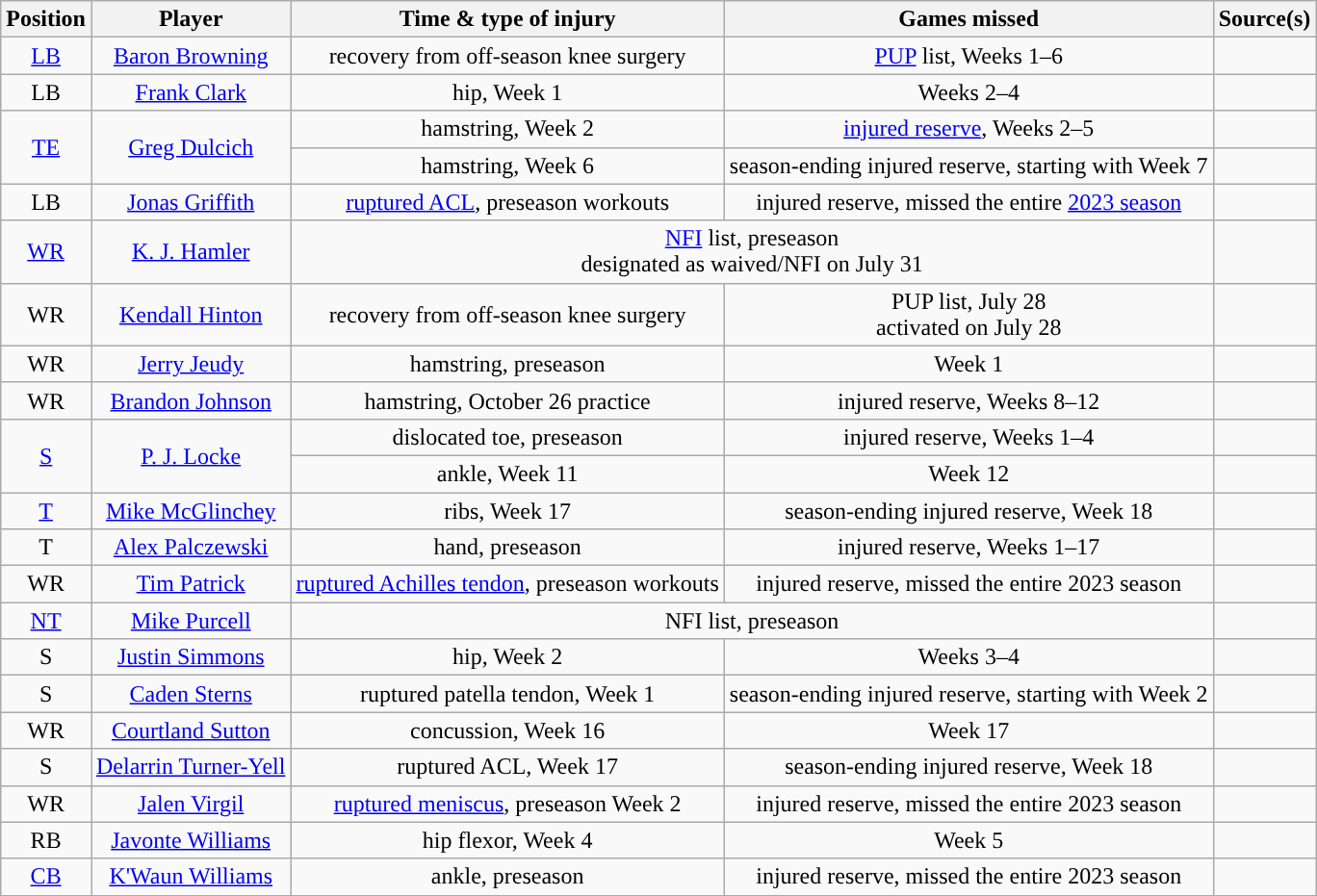<table class="wikitable" style="text-align:center">
<tr>
<th>Position</th>
<th>Player</th>
<th>Time & type of injury</th>
<th>Games missed</th>
<th>Source(s)</th>
</tr>
<tr>
<td><a href='#'>LB</a></td>
<td><a href='#'>Baron Browning</a></td>
<td>recovery from off-season knee surgery</td>
<td><a href='#'>PUP</a> list, Weeks 1–6</td>
<td></td>
</tr>
<tr>
<td>LB</td>
<td><a href='#'>Frank Clark</a></td>
<td>hip, Week 1</td>
<td>Weeks 2–4</td>
<td></td>
</tr>
<tr>
<td rowspan=2><a href='#'>TE</a></td>
<td rowspan=2><a href='#'>Greg Dulcich</a></td>
<td>hamstring, Week 2</td>
<td><a href='#'>injured reserve</a>, Weeks 2–5</td>
<td></td>
</tr>
<tr>
<td>hamstring, Week 6</td>
<td>season-ending injured reserve, starting with Week 7</td>
<td></td>
</tr>
<tr>
<td>LB</td>
<td><a href='#'>Jonas Griffith</a></td>
<td><a href='#'>ruptured ACL</a>, preseason workouts</td>
<td>injured reserve, missed the entire <a href='#'>2023 season</a></td>
<td></td>
</tr>
<tr>
<td><a href='#'>WR</a></td>
<td><a href='#'>K. J. Hamler</a></td>
<td colspan=2><a href='#'>NFI</a> list, preseason<br>designated as waived/NFI on July 31</td>
<td></td>
</tr>
<tr>
<td>WR</td>
<td><a href='#'>Kendall Hinton</a></td>
<td>recovery from off-season knee surgery</td>
<td>PUP list, July 28<br>activated on July 28</td>
<td></td>
</tr>
<tr>
<td>WR</td>
<td><a href='#'>Jerry Jeudy</a></td>
<td>hamstring, preseason</td>
<td>Week 1</td>
<td></td>
</tr>
<tr>
<td>WR</td>
<td><a href='#'>Brandon Johnson</a></td>
<td>hamstring, October 26 practice</td>
<td>injured reserve, Weeks 8–12</td>
<td></td>
</tr>
<tr>
<td rowspan=2><a href='#'>S</a></td>
<td rowspan=2><a href='#'>P. J. Locke</a></td>
<td>dislocated toe, preseason</td>
<td>injured reserve, Weeks 1–4</td>
<td></td>
</tr>
<tr>
<td>ankle, Week 11</td>
<td>Week 12</td>
<td></td>
</tr>
<tr>
<td><a href='#'>T</a></td>
<td><a href='#'>Mike McGlinchey</a></td>
<td>ribs, Week 17</td>
<td>season-ending injured reserve, Week 18</td>
<td></td>
</tr>
<tr>
<td>T</td>
<td><a href='#'>Alex Palczewski</a></td>
<td>hand, preseason</td>
<td>injured reserve, Weeks 1–17</td>
<td></td>
</tr>
<tr>
<td>WR</td>
<td><a href='#'>Tim Patrick</a></td>
<td><a href='#'>ruptured Achilles tendon</a>, preseason workouts</td>
<td>injured reserve, missed the entire 2023 season</td>
<td></td>
</tr>
<tr>
<td><a href='#'>NT</a></td>
<td><a href='#'>Mike Purcell</a></td>
<td colspan=2>NFI list, preseason</td>
<td></td>
</tr>
<tr>
<td>S</td>
<td><a href='#'>Justin Simmons</a></td>
<td>hip, Week 2</td>
<td>Weeks 3–4</td>
<td></td>
</tr>
<tr>
<td>S</td>
<td><a href='#'>Caden Sterns</a></td>
<td>ruptured patella tendon, Week 1</td>
<td>season-ending injured reserve, starting with Week 2</td>
<td></td>
</tr>
<tr>
<td>WR</td>
<td><a href='#'>Courtland Sutton</a></td>
<td>concussion, Week 16</td>
<td>Week 17</td>
<td></td>
</tr>
<tr>
<td>S</td>
<td><a href='#'>Delarrin Turner-Yell</a></td>
<td>ruptured ACL, Week 17</td>
<td>season-ending injured reserve, Week 18</td>
<td></td>
</tr>
<tr>
<td>WR</td>
<td><a href='#'>Jalen Virgil</a></td>
<td><a href='#'>ruptured meniscus</a>, preseason Week 2</td>
<td>injured reserve, missed the entire 2023 season</td>
<td></td>
</tr>
<tr>
<td>RB</td>
<td><a href='#'>Javonte Williams</a></td>
<td>hip flexor, Week 4</td>
<td>Week 5</td>
<td></td>
</tr>
<tr>
<td><a href='#'>CB</a></td>
<td><a href='#'>K'Waun Williams</a></td>
<td>ankle, preseason</td>
<td>injured reserve, missed the entire 2023 season</td>
<td></td>
</tr>
</table>
